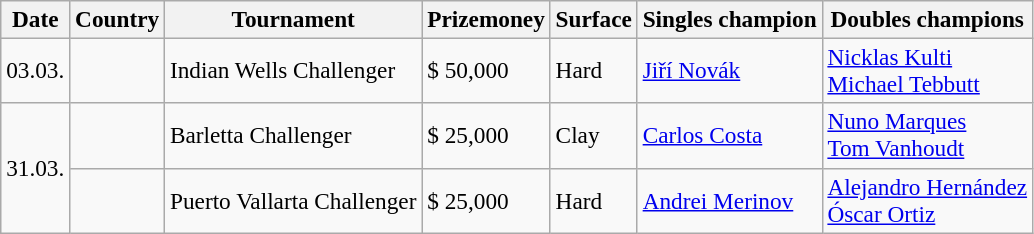<table class="sortable wikitable" style=font-size:97%>
<tr>
<th>Date</th>
<th>Country</th>
<th>Tournament</th>
<th>Prizemoney</th>
<th>Surface</th>
<th>Singles champion</th>
<th>Doubles champions</th>
</tr>
<tr>
<td>03.03.</td>
<td></td>
<td>Indian Wells Challenger</td>
<td>$ 50,000</td>
<td>Hard</td>
<td> <a href='#'>Jiří Novák</a></td>
<td> <a href='#'>Nicklas Kulti</a><br> <a href='#'>Michael Tebbutt</a></td>
</tr>
<tr>
<td rowspan="2">31.03.</td>
<td></td>
<td>Barletta Challenger</td>
<td>$ 25,000</td>
<td>Clay</td>
<td> <a href='#'>Carlos Costa</a></td>
<td> <a href='#'>Nuno Marques</a><br> <a href='#'>Tom Vanhoudt</a></td>
</tr>
<tr>
<td></td>
<td>Puerto Vallarta Challenger</td>
<td>$ 25,000</td>
<td>Hard</td>
<td> <a href='#'>Andrei Merinov</a></td>
<td> <a href='#'>Alejandro Hernández</a><br> <a href='#'>Óscar Ortiz</a></td>
</tr>
</table>
